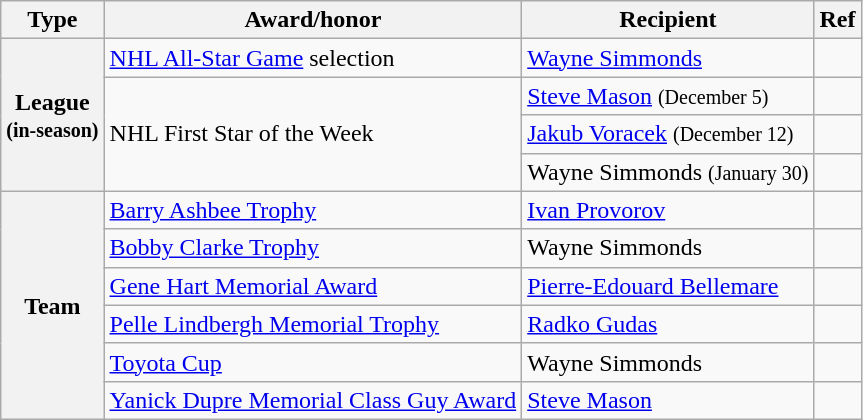<table class="wikitable">
<tr>
<th scope="col">Type</th>
<th scope="col">Award/honor</th>
<th scope="col">Recipient</th>
<th scope="col">Ref</th>
</tr>
<tr>
<th scope="row" rowspan="4">League<br><small>(in-season)</small></th>
<td><a href='#'>NHL All-Star Game</a> selection</td>
<td><a href='#'>Wayne Simmonds</a></td>
<td></td>
</tr>
<tr>
<td rowspan="3">NHL First Star of the Week</td>
<td><a href='#'>Steve Mason</a> <small>(December 5)</small></td>
<td></td>
</tr>
<tr>
<td><a href='#'>Jakub Voracek</a> <small>(December 12)</small></td>
<td></td>
</tr>
<tr>
<td>Wayne Simmonds <small>(January 30)</small></td>
<td></td>
</tr>
<tr>
<th scope="row" rowspan="6">Team</th>
<td><a href='#'>Barry Ashbee Trophy</a></td>
<td><a href='#'>Ivan Provorov</a></td>
<td></td>
</tr>
<tr>
<td><a href='#'>Bobby Clarke Trophy</a></td>
<td>Wayne Simmonds</td>
<td></td>
</tr>
<tr>
<td><a href='#'>Gene Hart Memorial Award</a></td>
<td><a href='#'>Pierre-Edouard Bellemare</a></td>
<td></td>
</tr>
<tr>
<td><a href='#'>Pelle Lindbergh Memorial Trophy</a></td>
<td><a href='#'>Radko Gudas</a></td>
<td></td>
</tr>
<tr>
<td><a href='#'>Toyota Cup</a></td>
<td>Wayne Simmonds</td>
<td></td>
</tr>
<tr>
<td><a href='#'>Yanick Dupre Memorial Class Guy Award</a></td>
<td><a href='#'>Steve Mason</a></td>
<td></td>
</tr>
</table>
